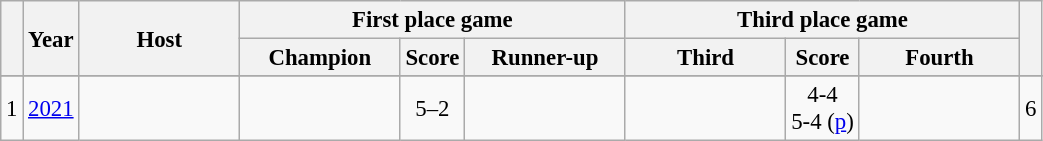<table class="wikitable sortable" style="font-size:95%; text-align:center; width:;">
<tr>
<th rowspan=2 style= "width:;"></th>
<th rowspan=2 style= "width:;">Year</th>
<th rowspan=2 style= "width:100px;">Host</th>
<th colspan=3>First place game</th>
<th colspan=3>Third place game</th>
<th rowspan=2 style= "width:;"></th>
</tr>
<tr>
<th width= 100px> Champion</th>
<th width=>Score</th>
<th width= 100px> Runner-up</th>
<th width= 100px> Third</th>
<th width=>Score</th>
<th width= 100px>Fourth</th>
</tr>
<tr>
</tr>
<tr>
<td>1</td>
<td><a href='#'>2021</a></td>
<td align=left></td>
<td><strong></strong></td>
<td>5–2</td>
<td></td>
<td></td>
<td>4-4 <br> 5-4 (<a href='#'>p</a>)</td>
<td></td>
<td>6</td>
</tr>
</table>
